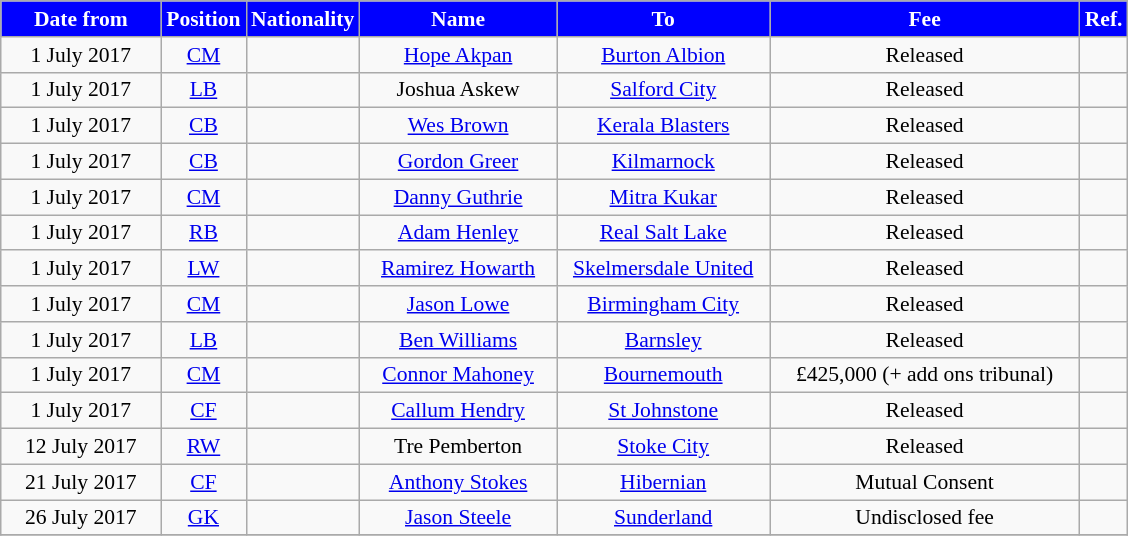<table class="wikitable"  style="text-align:center; font-size:90%; ">
<tr>
<th style="background:#0000FF; color:white; width:100px;">Date from</th>
<th style="background:#0000FF; color:white; width:50px;">Position</th>
<th style="background:#0000FF; color:white; width:50px;">Nationality</th>
<th style="background:#0000FF; color:white; width:125px;">Name</th>
<th style="background:#0000FF; color:white; width:135px;">To</th>
<th style="background:#0000FF; color:white; width:200px;">Fee</th>
<th style="background:#0000FF; color:white; width:25px;">Ref.</th>
</tr>
<tr>
<td>1 July 2017</td>
<td><a href='#'>CM</a></td>
<td></td>
<td><a href='#'>Hope Akpan</a></td>
<td><a href='#'>Burton Albion</a> </td>
<td>Released</td>
<td></td>
</tr>
<tr>
<td>1 July 2017</td>
<td><a href='#'>LB</a></td>
<td></td>
<td>Joshua Askew</td>
<td><a href='#'>Salford City</a> </td>
<td>Released</td>
<td></td>
</tr>
<tr>
<td>1 July 2017</td>
<td><a href='#'>CB</a></td>
<td></td>
<td><a href='#'>Wes Brown</a></td>
<td> <a href='#'>Kerala Blasters</a> </td>
<td>Released</td>
<td></td>
</tr>
<tr>
<td>1 July 2017</td>
<td><a href='#'>CB</a></td>
<td></td>
<td><a href='#'>Gordon Greer</a></td>
<td><a href='#'>Kilmarnock</a> </td>
<td>Released</td>
<td></td>
</tr>
<tr>
<td>1 July 2017</td>
<td><a href='#'>CM</a></td>
<td></td>
<td><a href='#'>Danny Guthrie</a></td>
<td> <a href='#'>Mitra Kukar</a> </td>
<td>Released</td>
<td></td>
</tr>
<tr>
<td>1 July 2017</td>
<td><a href='#'>RB</a></td>
<td></td>
<td><a href='#'>Adam Henley</a></td>
<td> <a href='#'>Real Salt Lake</a> </td>
<td>Released</td>
<td></td>
</tr>
<tr>
<td>1 July 2017</td>
<td><a href='#'>LW</a></td>
<td></td>
<td><a href='#'>Ramirez Howarth</a></td>
<td><a href='#'>Skelmersdale United</a> </td>
<td>Released</td>
<td></td>
</tr>
<tr>
<td>1 July 2017</td>
<td><a href='#'>CM</a></td>
<td></td>
<td><a href='#'>Jason Lowe</a></td>
<td><a href='#'>Birmingham City</a> </td>
<td>Released</td>
<td></td>
</tr>
<tr>
<td>1 July 2017</td>
<td><a href='#'>LB</a></td>
<td></td>
<td><a href='#'>Ben Williams</a></td>
<td><a href='#'>Barnsley</a> </td>
<td>Released</td>
<td></td>
</tr>
<tr>
<td>1 July 2017</td>
<td><a href='#'>CM</a></td>
<td></td>
<td><a href='#'>Connor Mahoney</a></td>
<td><a href='#'>Bournemouth</a> </td>
<td>£425,000 (+ add ons tribunal)</td>
<td></td>
</tr>
<tr>
<td>1 July 2017</td>
<td><a href='#'>CF</a></td>
<td></td>
<td><a href='#'>Callum Hendry</a></td>
<td><a href='#'>St Johnstone</a> </td>
<td>Released</td>
<td></td>
</tr>
<tr>
<td>12 July 2017</td>
<td><a href='#'>RW</a></td>
<td></td>
<td>Tre Pemberton</td>
<td><a href='#'>Stoke City</a> </td>
<td>Released</td>
<td></td>
</tr>
<tr>
<td>21 July 2017</td>
<td><a href='#'>CF</a></td>
<td></td>
<td><a href='#'>Anthony Stokes</a></td>
<td><a href='#'>Hibernian</a> </td>
<td>Mutual Consent</td>
<td></td>
</tr>
<tr>
<td>26 July 2017</td>
<td><a href='#'>GK</a></td>
<td></td>
<td><a href='#'>Jason Steele</a></td>
<td><a href='#'>Sunderland</a></td>
<td>Undisclosed fee</td>
<td></td>
</tr>
<tr>
</tr>
</table>
